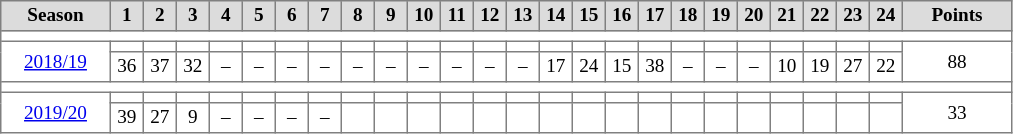<table cellpadding="3" cellspacing="0" border="1" style="background:#ffffff; font-size:80%; line-height:13px; border:grey solid 1px; border-collapse:collapse;">
<tr style="background:#ccc; text-align:center;">
<td style="background:#DCDCDC;" width=65px><strong>Season</strong></td>
<td style="background:#DCDCDC;" width=15px><strong>1</strong></td>
<td style="background:#DCDCDC;" width=15px><strong>2</strong></td>
<td style="background:#DCDCDC;" width=15px><strong>3</strong></td>
<td style="background:#DCDCDC;" width=15px><strong>4</strong></td>
<td style="background:#DCDCDC;" width=15px><strong>5</strong></td>
<td style="background:#DCDCDC;" width=15px><strong>6</strong></td>
<td style="background:#DCDCDC;" width=15px><strong>7</strong></td>
<td style="background:#DCDCDC;" width=15px><strong>8</strong></td>
<td style="background:#DCDCDC;" width=15px><strong>9</strong></td>
<td style="background:#DCDCDC;" width=15px><strong>10</strong></td>
<td style="background:#DCDCDC;" width=15px><strong>11</strong></td>
<td style="background:#DCDCDC;" width=15px><strong>12</strong></td>
<td style="background:#DCDCDC;" width=15px><strong>13</strong></td>
<td style="background:#DCDCDC;" width=15px><strong>14</strong></td>
<td style="background:#DCDCDC;" width=15px><strong>15</strong></td>
<td style="background:#DCDCDC;" width=15px><strong>16</strong></td>
<td style="background:#DCDCDC;" width=15px><strong>17</strong></td>
<td style="background:#DCDCDC;" width=15px><strong>18</strong></td>
<td style="background:#DCDCDC;" width=15px><strong>19</strong></td>
<td style="background:#DCDCDC;" width=15px><strong>20</strong></td>
<td style="background:#DCDCDC;" width=15px><strong>21</strong></td>
<td style="background:#DCDCDC;" width=15px><strong>22</strong></td>
<td style="background:#DCDCDC;" width=15px><strong>23</strong></td>
<td style="background:#DCDCDC;" width=15px><strong>24</strong></td>
<td style="background:#DCDCDC;" width=30px><strong>Points</strong></td>
</tr>
<tr>
<td colspan=26></td>
</tr>
<tr align=center>
<td rowspan=2 width=66px><a href='#'>2018/19</a></td>
<th></th>
<th></th>
<th></th>
<th></th>
<th></th>
<th></th>
<th></th>
<th></th>
<th></th>
<th></th>
<th></th>
<th></th>
<th></th>
<th></th>
<th></th>
<th></th>
<th></th>
<th></th>
<th></th>
<th></th>
<th></th>
<th></th>
<th></th>
<th></th>
<td rowspan=2 width=66px>88</td>
</tr>
<tr align=center>
<td>36</td>
<td>37</td>
<td>32</td>
<td>–</td>
<td>–</td>
<td>–</td>
<td>–</td>
<td>–</td>
<td>–</td>
<td>–</td>
<td>–</td>
<td>–</td>
<td>–</td>
<td>17</td>
<td>24</td>
<td>15</td>
<td>38</td>
<td>–</td>
<td>–</td>
<td>–</td>
<td>10</td>
<td>19</td>
<td>27</td>
<td>22</td>
</tr>
<tr>
<td colspan=26></td>
</tr>
<tr align=center>
<td rowspan=2 width=66px><a href='#'>2019/20</a></td>
<th></th>
<th></th>
<th></th>
<th></th>
<th></th>
<th></th>
<th></th>
<th></th>
<th></th>
<th></th>
<th></th>
<th></th>
<th></th>
<th></th>
<th></th>
<th></th>
<th></th>
<th></th>
<th></th>
<th></th>
<th></th>
<th></th>
<th></th>
<th></th>
<td rowspan=2 width=66px>33</td>
</tr>
<tr align=center>
<td>39</td>
<td>27</td>
<td>9</td>
<td>–</td>
<td>–</td>
<td>–</td>
<td>–</td>
<td></td>
<td></td>
<td></td>
<td></td>
<td></td>
<td></td>
<td></td>
<td></td>
<td></td>
<td></td>
<td></td>
<td></td>
<td></td>
<td></td>
<td></td>
<td></td>
<td></td>
</tr>
</table>
